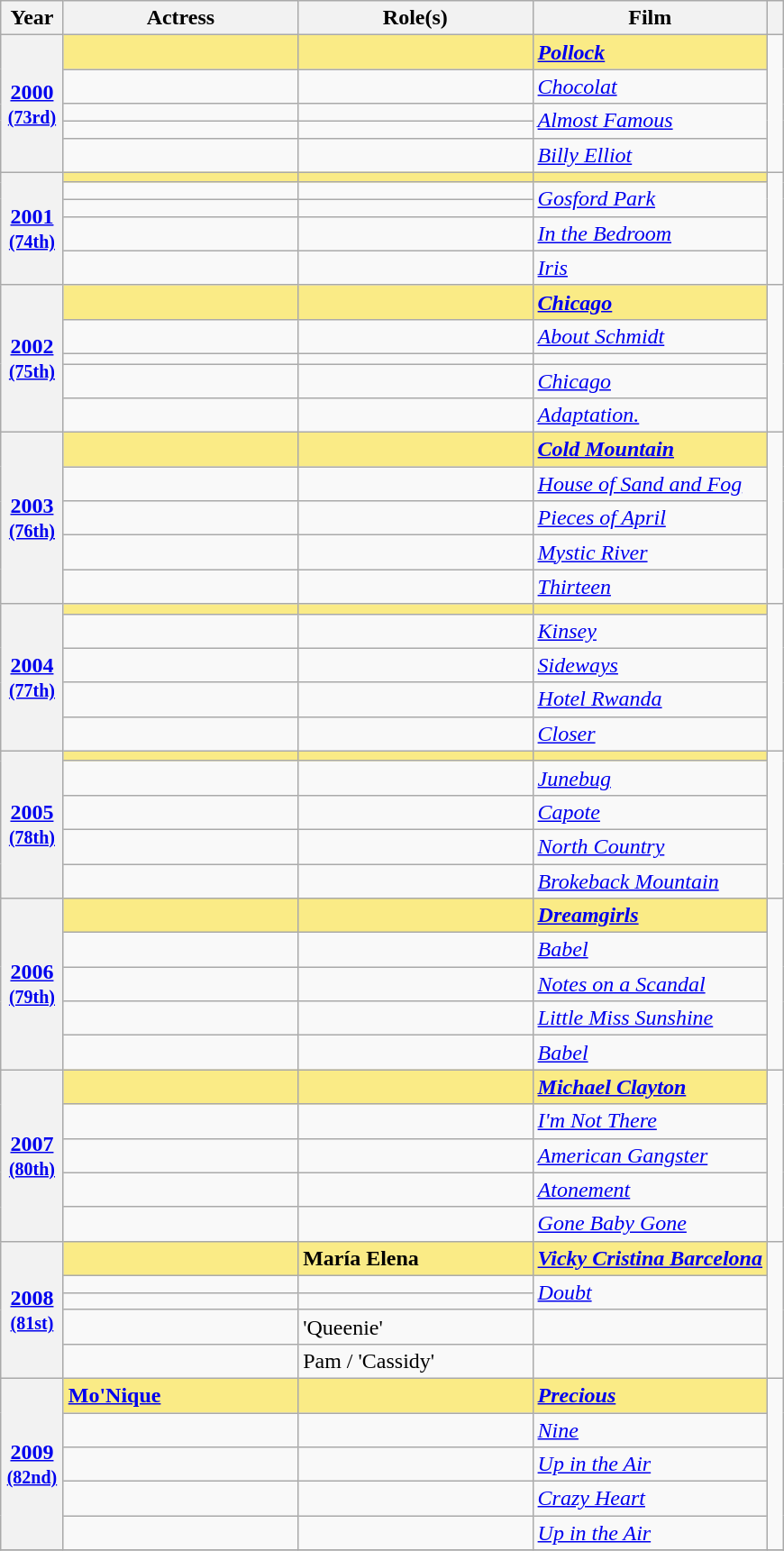<table class="wikitable sortable" style="text-align:left;">
<tr>
<th scope="col" style="width:8%;">Year</th>
<th scope="col" style="width:30%;">Actress</th>
<th scope="col" style="width:30%;">Role(s)</th>
<th scope="col" style="width:30%;">Film</th>
<th scope="col" style="width:2%;" class="unsortable"></th>
</tr>
<tr>
<th scope="row" rowspan=5 style="text-align:center"><a href='#'>2000</a> <br><small><a href='#'>(73rd)</a> </small></th>
<td style="background:#FAEB86;"><strong> </strong></td>
<td style="background:#FAEB86;"><strong></strong></td>
<td style="background:#FAEB86;"><strong><em><a href='#'>Pollock</a></em></strong></td>
<td rowspan=5></td>
</tr>
<tr>
<td></td>
<td></td>
<td><em><a href='#'>Chocolat</a></em></td>
</tr>
<tr>
<td></td>
<td></td>
<td rowspan="2"><em><a href='#'>Almost Famous</a></em></td>
</tr>
<tr>
<td></td>
<td></td>
</tr>
<tr>
<td></td>
<td></td>
<td><em><a href='#'>Billy Elliot</a></em></td>
</tr>
<tr>
<th scope="row" rowspan=5 style="text-align:center"><a href='#'>2001</a> <br><small><a href='#'>(74th)</a> </small></th>
<td style="background:#FAEB86;"><strong> </strong></td>
<td style="background:#FAEB86;"><strong></strong></td>
<td style="background:#FAEB86;"><strong></strong></td>
<td rowspan=5></td>
</tr>
<tr>
<td></td>
<td></td>
<td rowspan=2><em><a href='#'>Gosford Park</a></em></td>
</tr>
<tr>
<td></td>
<td></td>
</tr>
<tr>
<td></td>
<td></td>
<td><em><a href='#'>In the Bedroom</a></em></td>
</tr>
<tr>
<td></td>
<td></td>
<td><em><a href='#'>Iris</a></em></td>
</tr>
<tr>
<th scope="row" rowspan=5 style="text-align:center"><a href='#'>2002</a> <br><small><a href='#'>(75th)</a> </small></th>
<td style="background:#FAEB86;"><strong> </strong></td>
<td style="background:#FAEB86;"><strong></strong></td>
<td style="background:#FAEB86;"><strong><em><a href='#'>Chicago</a></em></strong></td>
<td rowspan=5></td>
</tr>
<tr>
<td></td>
<td></td>
<td><em><a href='#'>About Schmidt</a></em></td>
</tr>
<tr>
<td></td>
<td></td>
<td></td>
</tr>
<tr>
<td></td>
<td></td>
<td><em><a href='#'>Chicago</a></em></td>
</tr>
<tr>
<td></td>
<td></td>
<td><em><a href='#'>Adaptation.</a></em></td>
</tr>
<tr>
<th scope="row" rowspan=5 style="text-align:center"><a href='#'>2003</a> <br><small><a href='#'>(76th)</a> </small></th>
<td style="background:#FAEB86;"><strong> </strong></td>
<td style="background:#FAEB86;"><strong></strong></td>
<td style="background:#FAEB86;"><strong><em><a href='#'>Cold Mountain</a></em></strong></td>
<td rowspan=5></td>
</tr>
<tr>
<td></td>
<td></td>
<td><em><a href='#'>House of Sand and Fog</a></em></td>
</tr>
<tr>
<td></td>
<td></td>
<td><em><a href='#'>Pieces of April</a></em></td>
</tr>
<tr>
<td></td>
<td></td>
<td><em><a href='#'>Mystic River</a></em></td>
</tr>
<tr>
<td></td>
<td></td>
<td><em><a href='#'>Thirteen</a></em></td>
</tr>
<tr>
<th scope="row" rowspan=5 style="text-align:center"><a href='#'>2004</a> <br><small><a href='#'>(77th)</a> </small></th>
<td style="background:#FAEB86;"><strong> </strong></td>
<td style="background:#FAEB86;"><strong></strong></td>
<td style="background:#FAEB86;"><strong><em></em></strong></td>
<td rowspan=5></td>
</tr>
<tr>
<td></td>
<td></td>
<td><em><a href='#'>Kinsey</a></em></td>
</tr>
<tr>
<td></td>
<td></td>
<td><em><a href='#'>Sideways</a></em></td>
</tr>
<tr>
<td></td>
<td></td>
<td><em><a href='#'>Hotel Rwanda</a></em></td>
</tr>
<tr>
<td></td>
<td></td>
<td><em><a href='#'>Closer</a></em></td>
</tr>
<tr>
<th scope="row" rowspan=5 style="text-align:center"><a href='#'>2005</a> <br><small><a href='#'>(78th)</a> </small></th>
<td style="background:#FAEB86;"><strong> </strong></td>
<td style="background:#FAEB86;"><strong></strong></td>
<td style="background:#FAEB86;"><strong></strong></td>
<td rowspan=5></td>
</tr>
<tr>
<td></td>
<td></td>
<td><em><a href='#'>Junebug</a></em></td>
</tr>
<tr>
<td></td>
<td></td>
<td><em><a href='#'>Capote</a></em></td>
</tr>
<tr>
<td></td>
<td></td>
<td><em><a href='#'>North Country</a></em></td>
</tr>
<tr>
<td></td>
<td></td>
<td><em><a href='#'>Brokeback Mountain</a></em></td>
</tr>
<tr>
<th rowspan="5" scope="row" style="text-align:center"><a href='#'>2006</a> <br><small><a href='#'>(79th)</a> </small></th>
<td style="background:#FAEB86;"><strong> </strong></td>
<td style="background:#FAEB86;"><strong></strong></td>
<td style="background:#FAEB86;"><strong><em><a href='#'>Dreamgirls</a></em></strong></td>
<td rowspan="5"></td>
</tr>
<tr>
<td></td>
<td></td>
<td><em><a href='#'>Babel</a></em></td>
</tr>
<tr>
<td></td>
<td></td>
<td><em><a href='#'>Notes on a Scandal</a></em></td>
</tr>
<tr>
<td></td>
<td></td>
<td><em><a href='#'>Little Miss Sunshine</a></em></td>
</tr>
<tr>
<td></td>
<td></td>
<td><em><a href='#'>Babel</a></em></td>
</tr>
<tr>
<th scope="row" rowspan=5 style="text-align:center"><a href='#'>2007</a> <br><small><a href='#'>(80th)</a> </small></th>
<td style="background:#FAEB86;"><strong> </strong></td>
<td style="background:#FAEB86;"><strong></strong></td>
<td style="background:#FAEB86;"><strong><em><a href='#'>Michael Clayton</a></em></strong></td>
<td rowspan=5></td>
</tr>
<tr>
<td></td>
<td></td>
<td><em><a href='#'>I'm Not There</a></em></td>
</tr>
<tr>
<td></td>
<td></td>
<td><em><a href='#'>American Gangster</a></em></td>
</tr>
<tr>
<td></td>
<td></td>
<td><em><a href='#'>Atonement</a></em></td>
</tr>
<tr>
<td></td>
<td></td>
<td><em><a href='#'>Gone Baby Gone</a></em></td>
</tr>
<tr>
<th scope="row" rowspan=5 style="text-align:center"><a href='#'>2008</a> <br><small><a href='#'>(81st)</a> </small></th>
<td style="background:#FAEB86;"><strong> </strong></td>
<td style="background:#FAEB86;"><strong>María Elena</strong></td>
<td style="background:#FAEB86;"><strong><em><a href='#'>Vicky Cristina Barcelona</a></em></strong></td>
<td rowspan=5></td>
</tr>
<tr>
<td></td>
<td></td>
<td rowspan=2><em><a href='#'>Doubt</a></em></td>
</tr>
<tr>
<td></td>
<td></td>
</tr>
<tr>
<td></td>
<td>'Queenie'</td>
<td></td>
</tr>
<tr>
<td></td>
<td>Pam / 'Cassidy'</td>
<td></td>
</tr>
<tr>
<th scope="row" rowspan=5 style="text-align:center"><a href='#'>2009</a> <br><small><a href='#'>(82nd)</a> </small></th>
<td style="background:#FAEB86;"><strong><a href='#'>Mo'Nique</a> </strong></td>
<td style="background:#FAEB86;"><strong></strong></td>
<td style="background:#FAEB86;"><strong><em><a href='#'>Precious</a></em></strong></td>
<td rowspan=5></td>
</tr>
<tr>
<td></td>
<td></td>
<td><em><a href='#'>Nine</a></em></td>
</tr>
<tr>
<td></td>
<td></td>
<td><em><a href='#'>Up in the Air</a></em></td>
</tr>
<tr>
<td></td>
<td></td>
<td><em><a href='#'>Crazy Heart</a></em></td>
</tr>
<tr>
<td></td>
<td></td>
<td><em><a href='#'>Up in the Air</a></em></td>
</tr>
<tr>
</tr>
</table>
